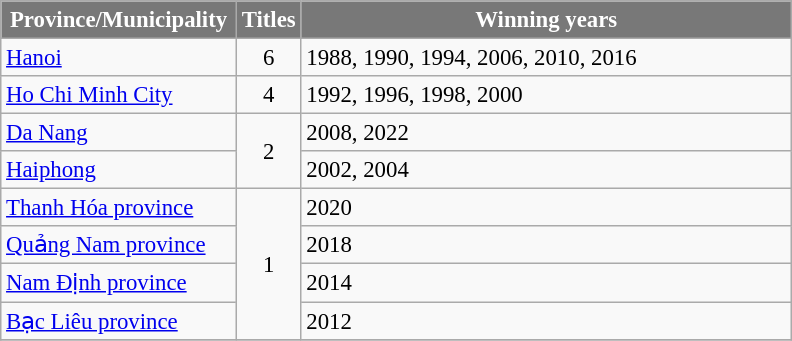<table class="wikitable sortable" style="font-size: 95%;">
<tr>
<th width="150" style="background-color:#787878;color:#FFFFFF;">Province/Municipality</th>
<th width="30" style="background-color:#787878;color:#FFFFFF;">Titles</th>
<th width="320" style="background-color:#787878;color:#FFFFFF;">Winning years</th>
</tr>
<tr>
<td><a href='#'>Hanoi</a></td>
<td style="text-align:center;">6</td>
<td>1988, 1990, 1994, 2006, 2010, 2016</td>
</tr>
<tr>
<td><a href='#'>Ho Chi Minh City</a></td>
<td style="text-align:center;">4</td>
<td>1992, 1996, 1998, 2000</td>
</tr>
<tr>
<td><a href='#'>Da Nang</a></td>
<td rowspan=2 style="text-align:center;">2</td>
<td>2008, 2022</td>
</tr>
<tr>
<td><a href='#'>Haiphong</a></td>
<td>2002, 2004</td>
</tr>
<tr>
<td><a href='#'>Thanh Hóa province</a></td>
<td rowspan="4" style="text-align:center;">1</td>
<td>2020</td>
</tr>
<tr>
<td><a href='#'>Quảng Nam province</a></td>
<td>2018</td>
</tr>
<tr>
<td><a href='#'>Nam Định province</a></td>
<td>2014</td>
</tr>
<tr>
<td><a href='#'>Bạc Liêu province</a></td>
<td>2012</td>
</tr>
<tr>
</tr>
</table>
